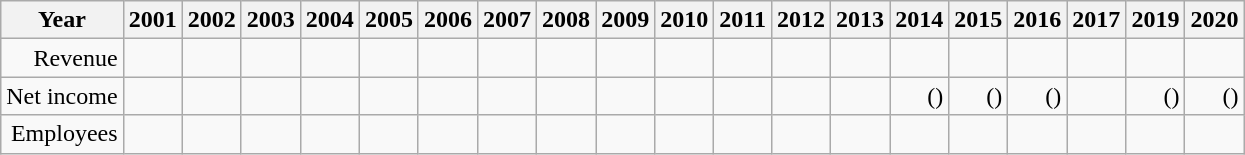<table class="wikitable" style="text-align:right">
<tr>
<th>Year</th>
<th>2001</th>
<th>2002</th>
<th>2003</th>
<th>2004</th>
<th>2005</th>
<th>2006</th>
<th>2007</th>
<th>2008</th>
<th>2009</th>
<th>2010</th>
<th>2011</th>
<th>2012</th>
<th>2013</th>
<th>2014</th>
<th>2015</th>
<th>2016</th>
<th>2017</th>
<th>2019</th>
<th>2020</th>
</tr>
<tr ---->
<td>Revenue</td>
<td></td>
<td></td>
<td></td>
<td></td>
<td></td>
<td></td>
<td></td>
<td></td>
<td></td>
<td></td>
<td></td>
<td></td>
<td></td>
<td></td>
<td></td>
<td></td>
<td></td>
<td></td>
<td></td>
</tr>
<tr ---->
<td>Net income</td>
<td></td>
<td></td>
<td></td>
<td></td>
<td></td>
<td></td>
<td></td>
<td></td>
<td></td>
<td></td>
<td></td>
<td></td>
<td></td>
<td>()</td>
<td>()</td>
<td>()</td>
<td></td>
<td>()</td>
<td>()</td>
</tr>
<tr ---->
<td>Employees</td>
<td></td>
<td></td>
<td></td>
<td></td>
<td></td>
<td></td>
<td></td>
<td></td>
<td></td>
<td></td>
<td></td>
<td></td>
<td></td>
<td></td>
<td></td>
<td></td>
<td></td>
<td></td>
<td></td>
</tr>
</table>
